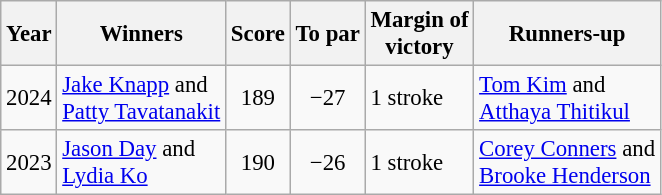<table class=wikitable style=font-size:95%>
<tr>
<th>Year</th>
<th>Winners</th>
<th>Score</th>
<th>To par</th>
<th>Margin of<br>victory</th>
<th>Runners-up</th>
</tr>
<tr>
<td>2024</td>
<td> <a href='#'>Jake Knapp</a> and<br> <a href='#'>Patty Tavatanakit</a></td>
<td align=center>189</td>
<td align=center>−27</td>
<td>1 stroke</td>
<td> <a href='#'>Tom Kim</a> and<br> <a href='#'>Atthaya Thitikul</a></td>
</tr>
<tr>
<td>2023</td>
<td> <a href='#'>Jason Day</a> and<br> <a href='#'>Lydia Ko</a></td>
<td align=center>190</td>
<td align=center>−26</td>
<td>1 stroke</td>
<td> <a href='#'>Corey Conners</a> and<br> <a href='#'>Brooke Henderson</a></td>
</tr>
</table>
